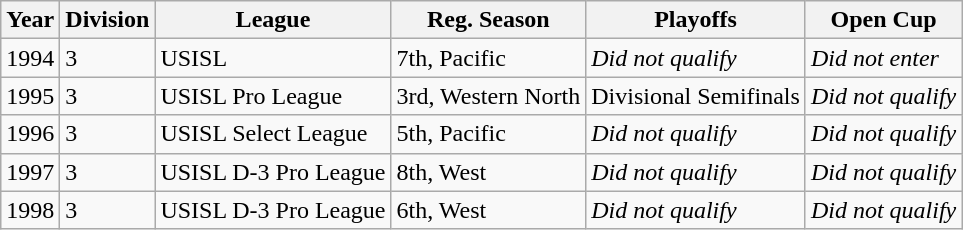<table class="wikitable">
<tr>
<th>Year</th>
<th>Division</th>
<th>League</th>
<th>Reg. Season</th>
<th>Playoffs</th>
<th>Open Cup</th>
</tr>
<tr>
<td>1994</td>
<td>3</td>
<td>USISL</td>
<td>7th, Pacific</td>
<td><em>Did not qualify</em></td>
<td><em>Did not enter</em></td>
</tr>
<tr>
<td>1995</td>
<td>3</td>
<td>USISL Pro League</td>
<td>3rd, Western North</td>
<td>Divisional Semifinals</td>
<td><em>Did not qualify</em></td>
</tr>
<tr>
<td>1996</td>
<td>3</td>
<td>USISL Select League</td>
<td>5th, Pacific</td>
<td><em>Did not qualify</em></td>
<td><em>Did not qualify</em></td>
</tr>
<tr>
<td>1997</td>
<td>3</td>
<td>USISL D-3 Pro League</td>
<td>8th, West</td>
<td><em>Did not qualify</em></td>
<td><em>Did not qualify</em></td>
</tr>
<tr>
<td>1998</td>
<td>3</td>
<td>USISL D-3 Pro League</td>
<td>6th, West</td>
<td><em>Did not qualify</em></td>
<td><em>Did not qualify</em></td>
</tr>
</table>
